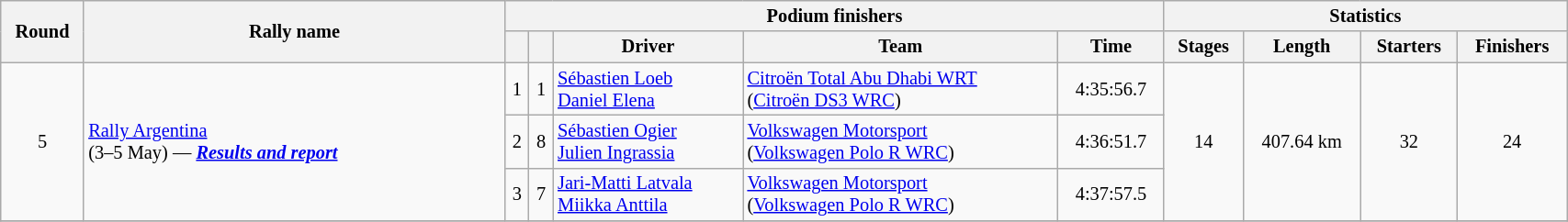<table class="wikitable" width=90% style="font-size:85%;">
<tr>
<th rowspan=2>Round</th>
<th style="width:22em" rowspan=2>Rally name</th>
<th colspan=5>Podium finishers</th>
<th colspan=4>Statistics</th>
</tr>
<tr>
<th></th>
<th></th>
<th>Driver</th>
<th>Team</th>
<th>Time</th>
<th>Stages</th>
<th>Length</th>
<th>Starters</th>
<th>Finishers</th>
</tr>
<tr>
<td rowspan=3 align=center>5</td>
<td rowspan=3 nowrap> <a href='#'>Rally Argentina</a><br>(3–5 May) — <strong><em><a href='#'>Results and report</a></em></strong></td>
<td align=center>1</td>
<td align=center>1</td>
<td nowrap> <a href='#'>Sébastien Loeb</a><br> <a href='#'>Daniel Elena</a></td>
<td nowrap> <a href='#'>Citroën Total Abu Dhabi WRT</a><br> (<a href='#'>Citroën DS3 WRC</a>)</td>
<td align=center>4:35:56.7</td>
<td rowspan=3 align=center>14</td>
<td rowspan=3 align=center>407.64 km</td>
<td rowspan=3 align=center>32</td>
<td rowspan=3 align=center>24</td>
</tr>
<tr>
<td align=center>2</td>
<td align=center>8</td>
<td nowrap> <a href='#'>Sébastien Ogier</a><br> <a href='#'>Julien Ingrassia</a></td>
<td nowrap> <a href='#'>Volkswagen Motorsport</a><br> (<a href='#'>Volkswagen Polo R WRC</a>)</td>
<td align=center>4:36:51.7</td>
</tr>
<tr>
<td align=center>3</td>
<td align=center>7</td>
<td nowrap> <a href='#'>Jari-Matti Latvala</a><br> <a href='#'>Miikka Anttila</a></td>
<td nowrap> <a href='#'>Volkswagen Motorsport</a><br> (<a href='#'>Volkswagen Polo R WRC</a>)</td>
<td align=center>4:37:57.5</td>
</tr>
<tr>
</tr>
</table>
